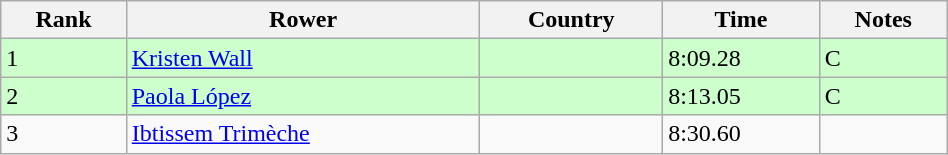<table class="wikitable sortable" width=50%>
<tr>
<th>Rank</th>
<th>Rower</th>
<th>Country</th>
<th>Time</th>
<th>Notes</th>
</tr>
<tr bgcolor=ccffcc>
<td>1</td>
<td><a href='#'>Kristen Wall</a></td>
<td></td>
<td>8:09.28</td>
<td>C</td>
</tr>
<tr bgcolor=ccffcc>
<td>2</td>
<td><a href='#'>Paola López</a></td>
<td></td>
<td>8:13.05</td>
<td>C</td>
</tr>
<tr>
<td>3</td>
<td><a href='#'>Ibtissem Trimèche</a></td>
<td></td>
<td>8:30.60</td>
<td></td>
</tr>
</table>
